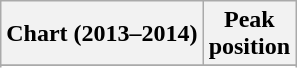<table class="wikitable sortable">
<tr>
<th align="left">Chart (2013–2014)</th>
<th align="center">Peak<br>position</th>
</tr>
<tr>
</tr>
<tr>
</tr>
<tr>
</tr>
<tr>
</tr>
<tr>
</tr>
</table>
